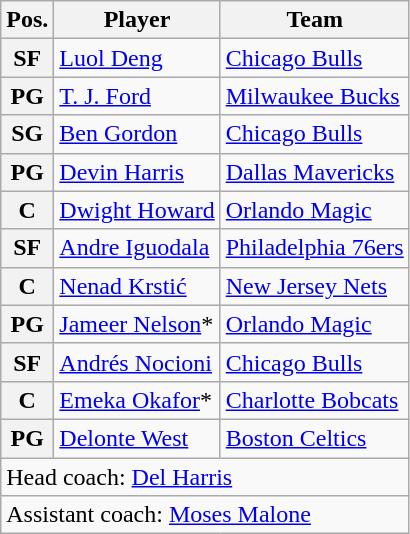<table class="wikitable">
<tr>
<th>Pos.</th>
<th>Player</th>
<th>Team</th>
</tr>
<tr>
<th>SF</th>
<td><a href='#'>Luol Deng</a></td>
<td><a href='#'>Chicago Bulls</a></td>
</tr>
<tr>
<th>PG</th>
<td><a href='#'>T. J. Ford</a></td>
<td><a href='#'>Milwaukee Bucks</a></td>
</tr>
<tr>
<th>SG</th>
<td><a href='#'>Ben Gordon</a></td>
<td><a href='#'>Chicago Bulls</a></td>
</tr>
<tr>
<th>PG</th>
<td><a href='#'>Devin Harris</a></td>
<td><a href='#'>Dallas Mavericks</a></td>
</tr>
<tr>
<th>C</th>
<td><a href='#'>Dwight Howard</a></td>
<td><a href='#'>Orlando Magic</a></td>
</tr>
<tr>
<th>SF</th>
<td><a href='#'>Andre Iguodala</a></td>
<td><a href='#'>Philadelphia 76ers</a></td>
</tr>
<tr>
<th>C</th>
<td><a href='#'>Nenad Krstić</a></td>
<td><a href='#'>New Jersey Nets</a></td>
</tr>
<tr>
<th>PG</th>
<td><a href='#'>Jameer Nelson</a>*</td>
<td><a href='#'>Orlando Magic</a></td>
</tr>
<tr>
<th>SF</th>
<td><a href='#'>Andrés Nocioni</a></td>
<td><a href='#'>Chicago Bulls</a></td>
</tr>
<tr>
<th>C</th>
<td><a href='#'>Emeka Okafor</a>*</td>
<td><a href='#'>Charlotte Bobcats</a></td>
</tr>
<tr>
<th>PG</th>
<td><a href='#'>Delonte West</a></td>
<td><a href='#'>Boston Celtics</a></td>
</tr>
<tr>
<td colspan="3">Head coach: <a href='#'>Del Harris</a></td>
</tr>
<tr>
<td colspan="3">Assistant coach: <a href='#'>Moses Malone</a></td>
</tr>
</table>
